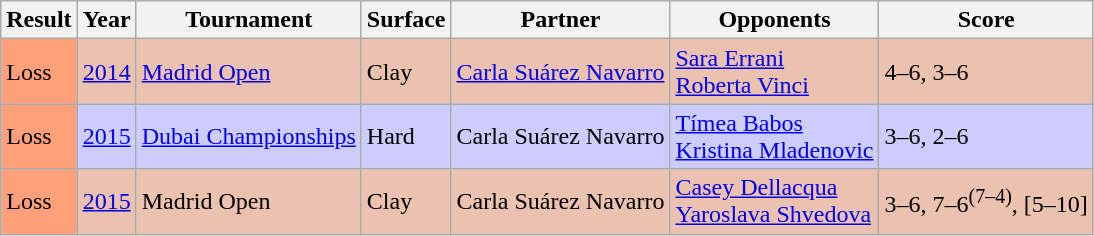<table class="sortable wikitable">
<tr>
<th>Result</th>
<th>Year</th>
<th>Tournament</th>
<th>Surface</th>
<th>Partner</th>
<th>Opponents</th>
<th>Score</th>
</tr>
<tr bgcolor=EBC2AF>
<td bgcolor=ffa07a>Loss</td>
<td><a href='#'>2014</a></td>
<td><a href='#'>Madrid Open</a></td>
<td>Clay</td>
<td> <a href='#'>Carla Suárez Navarro</a></td>
<td> <a href='#'>Sara Errani</a><br> <a href='#'>Roberta Vinci</a></td>
<td>4–6, 3–6</td>
</tr>
<tr bgcolor=CCCCFF>
<td bgcolor=ffa07a>Loss</td>
<td><a href='#'>2015</a></td>
<td><a href='#'>Dubai Championships</a></td>
<td>Hard</td>
<td> Carla Suárez Navarro</td>
<td> <a href='#'>Tímea Babos</a><br> <a href='#'>Kristina Mladenovic</a></td>
<td>3–6, 2–6</td>
</tr>
<tr bgcolor=EBC2AF>
<td bgcolor=ffa07a>Loss</td>
<td><a href='#'>2015</a></td>
<td>Madrid Open</td>
<td>Clay</td>
<td> Carla Suárez Navarro</td>
<td> <a href='#'>Casey Dellacqua</a><br> <a href='#'>Yaroslava Shvedova</a></td>
<td>3–6, 7–6<sup>(7–4)</sup>, [5–10]</td>
</tr>
</table>
